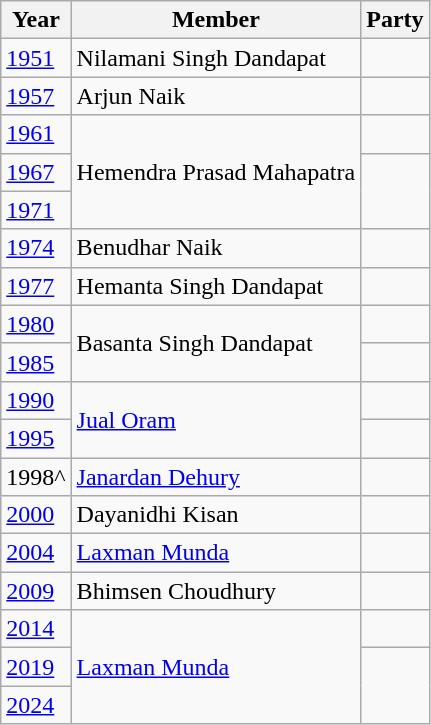<table class="wikitable">
<tr>
<th>Year</th>
<th>Member</th>
<th colspan="2">Party</th>
</tr>
<tr>
<td><a href='#'>1951</a></td>
<td>Nilamani Singh Dandapat</td>
<td></td>
</tr>
<tr>
<td><a href='#'>1957</a></td>
<td>Arjun Naik</td>
</tr>
<tr>
<td><a href='#'>1961</a></td>
<td rowspan="3">Hemendra Prasad Mahapatra</td>
<td></td>
</tr>
<tr>
<td><a href='#'>1967</a></td>
</tr>
<tr>
<td><a href='#'>1971</a></td>
</tr>
<tr>
<td><a href='#'>1974</a></td>
<td>Benudhar Naik</td>
<td></td>
</tr>
<tr>
<td><a href='#'>1977</a></td>
<td>Hemanta Singh Dandapat</td>
<td></td>
</tr>
<tr>
<td><a href='#'>1980</a></td>
<td rowspan="2">Basanta Singh Dandapat</td>
<td></td>
</tr>
<tr>
<td><a href='#'>1985</a></td>
<td></td>
</tr>
<tr>
<td><a href='#'>1990</a></td>
<td rowspan="2"><a href='#'>Jual Oram</a></td>
<td></td>
</tr>
<tr>
<td><a href='#'>1995</a></td>
</tr>
<tr>
<td>1998^</td>
<td><a href='#'>Janardan Dehury</a></td>
<td></td>
</tr>
<tr>
<td><a href='#'>2000</a></td>
<td>Dayanidhi Kisan</td>
<td></td>
</tr>
<tr>
<td><a href='#'>2004</a></td>
<td><a href='#'>Laxman Munda</a></td>
<td></td>
</tr>
<tr>
<td><a href='#'>2009</a></td>
<td>Bhimsen Choudhury</td>
<td></td>
</tr>
<tr>
<td><a href='#'>2014</a></td>
<td rowspan="3"><a href='#'>Laxman Munda</a></td>
<td></td>
</tr>
<tr>
<td><a href='#'>2019</a></td>
</tr>
<tr>
<td><a href='#'>2024</a></td>
</tr>
</table>
